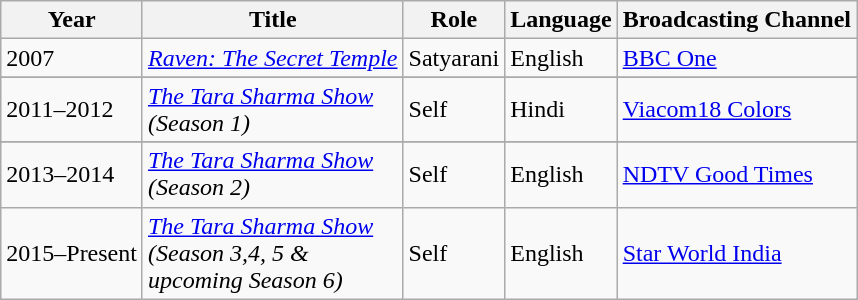<table class="wikitable sortable">
<tr>
<th>Year</th>
<th>Title</th>
<th>Role</th>
<th>Language</th>
<th>Broadcasting Channel</th>
</tr>
<tr>
<td>2007</td>
<td><em><a href='#'>Raven: The Secret Temple</a></em></td>
<td>Satyarani</td>
<td>English</td>
<td><a href='#'>BBC One</a></td>
</tr>
<tr>
</tr>
<tr>
<td>2011–2012</td>
<td><em><a href='#'>The Tara Sharma Show</a></em><br><em>(Season 1)</em></td>
<td>Self</td>
<td>Hindi</td>
<td><a href='#'>Viacom18 Colors</a></td>
</tr>
<tr>
</tr>
<tr>
<td>2013–2014</td>
<td><em><a href='#'>The Tara Sharma Show</a></em><br><em>(Season 2)</em></td>
<td>Self</td>
<td>English</td>
<td><a href='#'>NDTV Good Times</a></td>
</tr>
<tr>
<td>2015–Present</td>
<td><em><a href='#'>The Tara Sharma Show</a></em><br><em>(Season 3,4, 5 &</em><br><em>upcoming Season 6)</em></td>
<td>Self</td>
<td>English</td>
<td><a href='#'>Star World India</a><br></td>
</tr>
</table>
